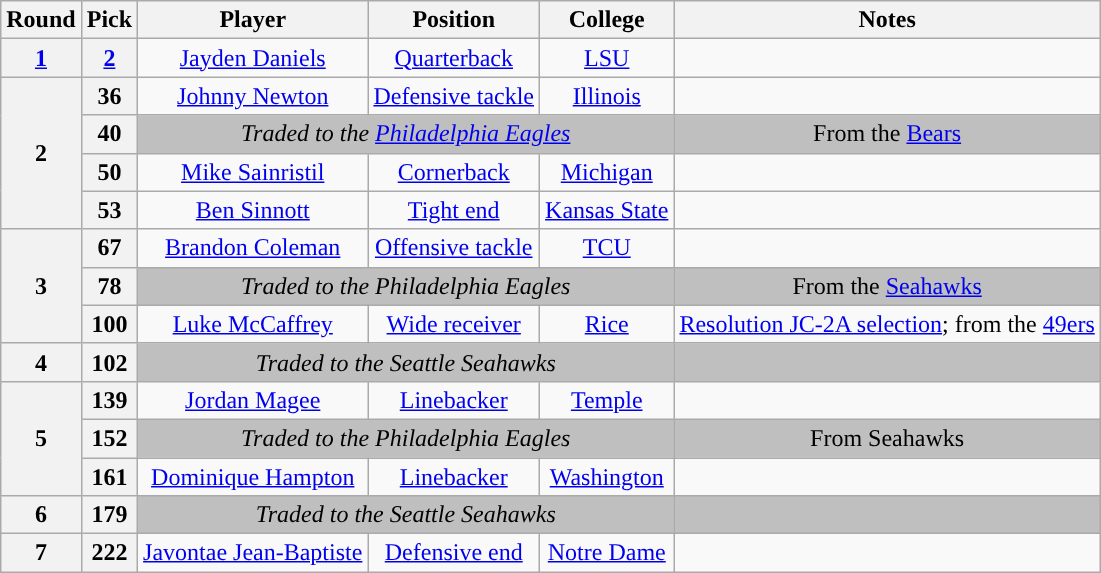<table class="wikitable" style="text-align:center">
<tr>
<th>Round</th>
<th>Pick</th>
<th>Player</th>
<th>Position</th>
<th>College</th>
<th>Notes</th>
</tr>
<tr>
<th><a href='#'>1</a></th>
<th><a href='#'>2</a></th>
<td><a href='#'>Jayden Daniels</a></td>
<td><a href='#'>Quarterback</a></td>
<td><a href='#'>LSU</a></td>
<td></td>
</tr>
<tr>
<th rowspan="4">2</th>
<th>36</th>
<td><a href='#'>Johnny Newton</a></td>
<td><a href='#'>Defensive tackle</a></td>
<td><a href='#'>Illinois</a></td>
<td></td>
</tr>
<tr>
<th>40</th>
<td colspan="3" style="background:#BFBFBF"><em>Traded to the <a href='#'>Philadelphia Eagles</a></em></td>
<td style="background:#BFBFBF">From the <a href='#'>Bears</a></td>
</tr>
<tr>
<th>50</th>
<td><a href='#'>Mike Sainristil</a></td>
<td><a href='#'>Cornerback</a></td>
<td><a href='#'>Michigan</a></td>
<td></td>
</tr>
<tr>
<th>53</th>
<td><a href='#'>Ben Sinnott</a></td>
<td><a href='#'>Tight end</a></td>
<td><a href='#'>Kansas State</a></td>
<td></td>
</tr>
<tr>
<th rowspan="3">3</th>
<th>67</th>
<td><a href='#'>Brandon Coleman</a></td>
<td><a href='#'>Offensive tackle</a></td>
<td><a href='#'>TCU</a></td>
<td></td>
</tr>
<tr>
<th>78</th>
<td colspan="3" style="background:#BFBFBF"><em>Traded to the Philadelphia Eagles</em></td>
<td style="background:#BFBFBF">From the <a href='#'>Seahawks</a></td>
</tr>
<tr>
<th>100</th>
<td><a href='#'>Luke McCaffrey</a></td>
<td><a href='#'>Wide receiver</a></td>
<td><a href='#'>Rice</a></td>
<td><a href='#'>Resolution JC-2A selection</a>; from the <a href='#'>49ers</a></td>
</tr>
<tr>
<th>4</th>
<th>102</th>
<td colspan="3" style="background:#BFBFBF"><em>Traded to the Seattle Seahawks</em></td>
<td style="background:#BFBFBF"></td>
</tr>
<tr>
<th rowspan="3">5</th>
<th>139</th>
<td><a href='#'>Jordan Magee</a></td>
<td><a href='#'>Linebacker</a></td>
<td><a href='#'>Temple</a></td>
<td></td>
</tr>
<tr>
<th>152</th>
<td colspan="3" style="background:#BFBFBF"><em>Traded to the Philadelphia Eagles</em></td>
<td style="background:#BFBFBF">From Seahawks</td>
</tr>
<tr>
<th>161</th>
<td><a href='#'>Dominique Hampton</a></td>
<td><a href='#'>Linebacker</a></td>
<td><a href='#'>Washington</a></td>
<td></td>
</tr>
<tr>
<th>6</th>
<th>179</th>
<td colspan="3" style="background:#BFBFBF"><em>Traded to the Seattle Seahawks</em></td>
<td style="background:#BFBFBF"></td>
</tr>
<tr>
<th>7</th>
<th>222</th>
<td><a href='#'>Javontae Jean-Baptiste</a></td>
<td><a href='#'>Defensive end</a></td>
<td><a href='#'>Notre Dame</a></td>
<td></td>
</tr>
</table>
